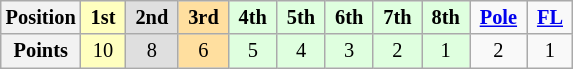<table class="wikitable" style="font-size:85%; text-align:center">
<tr>
<th>Position</th>
<td style="background:#ffffbf;"> <strong>1st</strong> </td>
<td style="background:#dfdfdf;"> <strong>2nd</strong> </td>
<td style="background:#ffdf9f;"> <strong>3rd</strong> </td>
<td style="background:#dfffdf;"> <strong>4th</strong> </td>
<td style="background:#dfffdf;"> <strong>5th</strong> </td>
<td style="background:#dfffdf;"> <strong>6th</strong> </td>
<td style="background:#dfffdf;"> <strong>7th</strong> </td>
<td style="background:#dfffdf;"> <strong>8th</strong> </td>
<td> <strong><a href='#'>Pole</a></strong> </td>
<td> <strong><a href='#'>FL</a></strong> </td>
</tr>
<tr>
<th>Points</th>
<td style="background:#ffffbf;">10</td>
<td style="background:#dfdfdf;">8</td>
<td style="background:#ffdf9f;">6</td>
<td style="background:#dfffdf;">5</td>
<td style="background:#dfffdf;">4</td>
<td style="background:#dfffdf;">3</td>
<td style="background:#dfffdf;">2</td>
<td style="background:#dfffdf;">1</td>
<td>2</td>
<td>1</td>
</tr>
</table>
